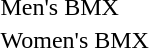<table>
<tr>
<td style="white-space: nowrap;">Men's BMX</td>
<td></td>
<td></td>
<td></td>
</tr>
<tr>
<td style="white-space: nowrap;">Women's BMX</td>
<td></td>
<td></td>
<td></td>
</tr>
</table>
